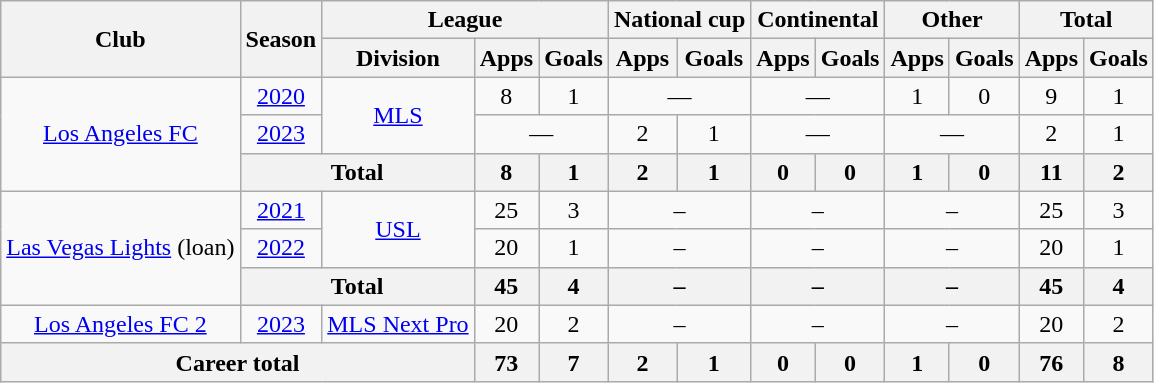<table class=wikitable style=text-align:center>
<tr>
<th rowspan=2>Club</th>
<th rowspan=2>Season</th>
<th colspan=3>League</th>
<th colspan=2>National cup</th>
<th colspan=2>Continental</th>
<th colspan=2>Other</th>
<th colspan=2>Total</th>
</tr>
<tr>
<th>Division</th>
<th>Apps</th>
<th>Goals</th>
<th>Apps</th>
<th>Goals</th>
<th>Apps</th>
<th>Goals</th>
<th>Apps</th>
<th>Goals</th>
<th>Apps</th>
<th>Goals</th>
</tr>
<tr>
<td rowspan="3"><a href='#'>Los Angeles FC</a></td>
<td><a href='#'>2020</a></td>
<td rowspan="2"><a href='#'>MLS</a></td>
<td>8</td>
<td>1</td>
<td colspan=2>—</td>
<td colspan=2>—</td>
<td>1</td>
<td>0</td>
<td>9</td>
<td>1</td>
</tr>
<tr>
<td><a href='#'>2023</a></td>
<td colspan=2>—</td>
<td>2</td>
<td>1</td>
<td colspan=2>—</td>
<td colspan=2>—</td>
<td>2</td>
<td>1</td>
</tr>
<tr>
<th colspan="2">Total</th>
<th>8</th>
<th>1</th>
<th>2</th>
<th>1</th>
<th>0</th>
<th>0</th>
<th>1</th>
<th>0</th>
<th>11</th>
<th>2</th>
</tr>
<tr>
<td rowspan="3"><a href='#'>Las Vegas Lights</a> (loan)</td>
<td><a href='#'>2021</a></td>
<td rowspan="2"><a href='#'>USL</a></td>
<td>25</td>
<td>3</td>
<td colspan="2">–</td>
<td colspan="2">–</td>
<td colspan="2">–</td>
<td>25</td>
<td>3</td>
</tr>
<tr>
<td><a href='#'>2022</a></td>
<td>20</td>
<td>1</td>
<td colspan="2">–</td>
<td colspan="2">–</td>
<td colspan="2">–</td>
<td>20</td>
<td>1</td>
</tr>
<tr>
<th colspan="2">Total</th>
<th>45</th>
<th>4</th>
<th colspan="2">–</th>
<th colspan="2">–</th>
<th colspan="2">–</th>
<th>45</th>
<th>4</th>
</tr>
<tr>
<td rowspan="1"><a href='#'>Los Angeles FC 2</a></td>
<td><a href='#'>2023</a></td>
<td rowspan="1"><a href='#'>MLS Next Pro</a></td>
<td>20</td>
<td>2</td>
<td colspan="2">–</td>
<td colspan="2">–</td>
<td colspan="2">–</td>
<td>20</td>
<td>2</td>
</tr>
<tr>
<th colspan="3"><strong>Career total</strong></th>
<th>73</th>
<th>7</th>
<th>2</th>
<th>1</th>
<th>0</th>
<th>0</th>
<th>1</th>
<th>0</th>
<th>76</th>
<th>8</th>
</tr>
</table>
